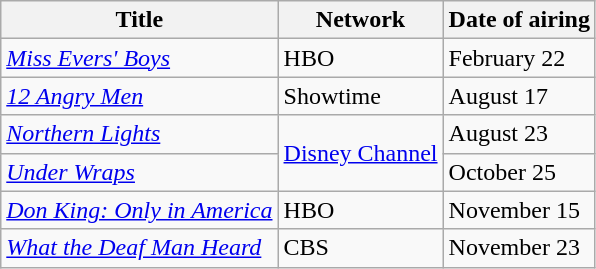<table class="wikitable">
<tr>
<th>Title</th>
<th>Network</th>
<th>Date of airing</th>
</tr>
<tr>
<td><em><a href='#'>Miss Evers' Boys</a></em></td>
<td>HBO</td>
<td>February 22</td>
</tr>
<tr>
<td><em><a href='#'>12 Angry Men</a></em></td>
<td>Showtime</td>
<td>August 17</td>
</tr>
<tr>
<td><em><a href='#'>Northern Lights</a></em></td>
<td rowspan="2"><a href='#'>Disney Channel</a></td>
<td>August 23</td>
</tr>
<tr>
<td><em><a href='#'>Under Wraps</a></em></td>
<td>October 25</td>
</tr>
<tr>
<td><em><a href='#'>Don King: Only in America</a></em></td>
<td>HBO</td>
<td>November 15</td>
</tr>
<tr>
<td><em><a href='#'>What the Deaf Man Heard</a></em></td>
<td>CBS</td>
<td>November 23</td>
</tr>
</table>
